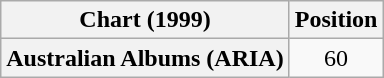<table class="wikitable plainrowheaders" style="text-align:center">
<tr>
<th scope="col">Chart (1999)</th>
<th scope="col">Position</th>
</tr>
<tr>
<th scope="row">Australian Albums (ARIA)</th>
<td>60</td>
</tr>
</table>
